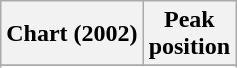<table class="wikitable sortable plainrowheaders">
<tr>
<th>Chart (2002)</th>
<th>Peak<br>position</th>
</tr>
<tr>
</tr>
<tr>
</tr>
<tr>
</tr>
<tr>
</tr>
<tr>
</tr>
</table>
